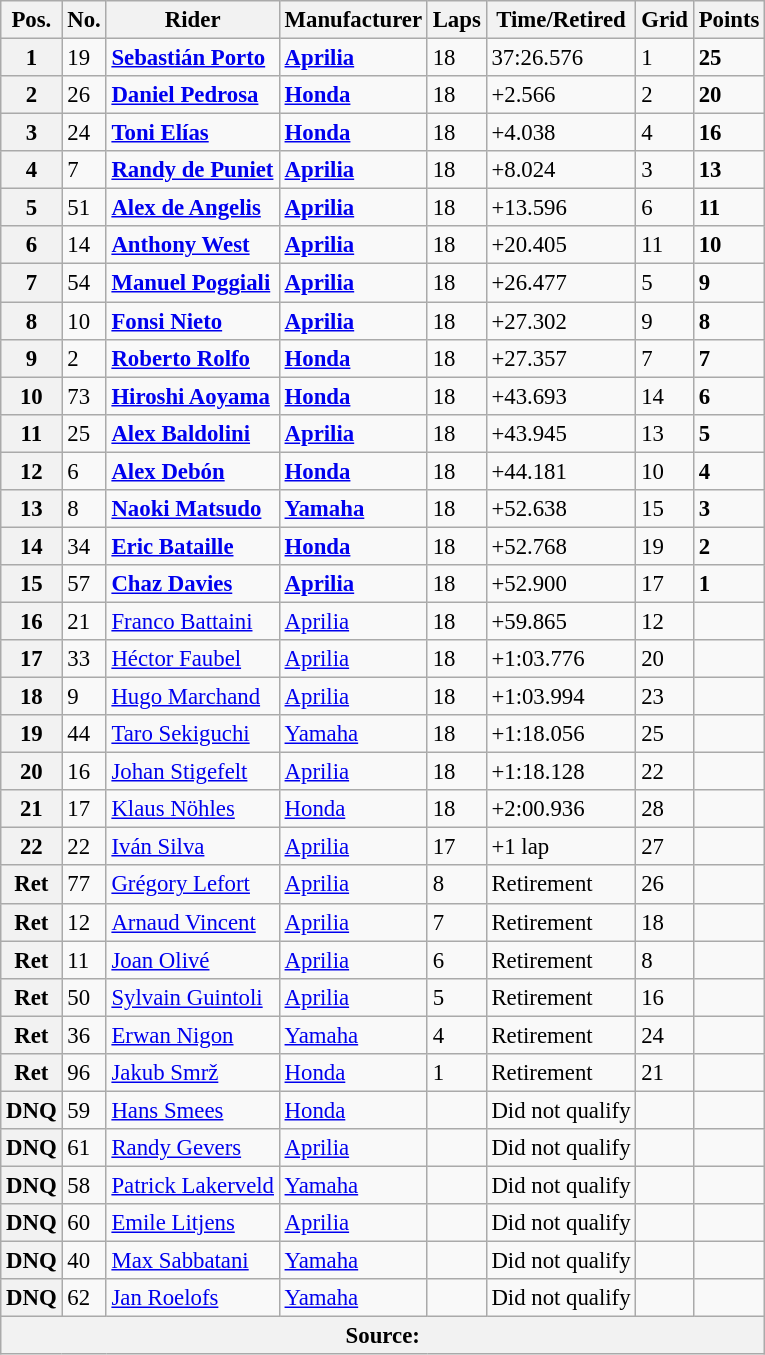<table class="wikitable" style="font-size: 95%;">
<tr>
<th>Pos.</th>
<th>No.</th>
<th>Rider</th>
<th>Manufacturer</th>
<th>Laps</th>
<th>Time/Retired</th>
<th>Grid</th>
<th>Points</th>
</tr>
<tr>
<th>1</th>
<td>19</td>
<td> <strong><a href='#'>Sebastián Porto</a></strong></td>
<td><strong><a href='#'>Aprilia</a></strong></td>
<td>18</td>
<td>37:26.576</td>
<td>1</td>
<td><strong>25</strong></td>
</tr>
<tr>
<th>2</th>
<td>26</td>
<td> <strong><a href='#'>Daniel Pedrosa</a></strong></td>
<td><strong><a href='#'>Honda</a></strong></td>
<td>18</td>
<td>+2.566</td>
<td>2</td>
<td><strong>20</strong></td>
</tr>
<tr>
<th>3</th>
<td>24</td>
<td> <strong><a href='#'>Toni Elías</a></strong></td>
<td><strong><a href='#'>Honda</a></strong></td>
<td>18</td>
<td>+4.038</td>
<td>4</td>
<td><strong>16</strong></td>
</tr>
<tr>
<th>4</th>
<td>7</td>
<td> <strong><a href='#'>Randy de Puniet</a></strong></td>
<td><strong><a href='#'>Aprilia</a></strong></td>
<td>18</td>
<td>+8.024</td>
<td>3</td>
<td><strong>13</strong></td>
</tr>
<tr>
<th>5</th>
<td>51</td>
<td> <strong><a href='#'>Alex de Angelis</a></strong></td>
<td><strong><a href='#'>Aprilia</a></strong></td>
<td>18</td>
<td>+13.596</td>
<td>6</td>
<td><strong>11</strong></td>
</tr>
<tr>
<th>6</th>
<td>14</td>
<td> <strong><a href='#'>Anthony West</a></strong></td>
<td><strong><a href='#'>Aprilia</a></strong></td>
<td>18</td>
<td>+20.405</td>
<td>11</td>
<td><strong>10</strong></td>
</tr>
<tr>
<th>7</th>
<td>54</td>
<td> <strong><a href='#'>Manuel Poggiali</a></strong></td>
<td><strong><a href='#'>Aprilia</a></strong></td>
<td>18</td>
<td>+26.477</td>
<td>5</td>
<td><strong>9</strong></td>
</tr>
<tr>
<th>8</th>
<td>10</td>
<td> <strong><a href='#'>Fonsi Nieto</a></strong></td>
<td><strong><a href='#'>Aprilia</a></strong></td>
<td>18</td>
<td>+27.302</td>
<td>9</td>
<td><strong>8</strong></td>
</tr>
<tr>
<th>9</th>
<td>2</td>
<td> <strong><a href='#'>Roberto Rolfo</a></strong></td>
<td><strong><a href='#'>Honda</a></strong></td>
<td>18</td>
<td>+27.357</td>
<td>7</td>
<td><strong>7</strong></td>
</tr>
<tr>
<th>10</th>
<td>73</td>
<td> <strong><a href='#'>Hiroshi Aoyama</a></strong></td>
<td><strong><a href='#'>Honda</a></strong></td>
<td>18</td>
<td>+43.693</td>
<td>14</td>
<td><strong>6</strong></td>
</tr>
<tr>
<th>11</th>
<td>25</td>
<td> <strong><a href='#'>Alex Baldolini</a></strong></td>
<td><strong><a href='#'>Aprilia</a></strong></td>
<td>18</td>
<td>+43.945</td>
<td>13</td>
<td><strong>5</strong></td>
</tr>
<tr>
<th>12</th>
<td>6</td>
<td> <strong><a href='#'>Alex Debón</a></strong></td>
<td><strong><a href='#'>Honda</a></strong></td>
<td>18</td>
<td>+44.181</td>
<td>10</td>
<td><strong>4</strong></td>
</tr>
<tr>
<th>13</th>
<td>8</td>
<td> <strong><a href='#'>Naoki Matsudo</a></strong></td>
<td><strong><a href='#'>Yamaha</a></strong></td>
<td>18</td>
<td>+52.638</td>
<td>15</td>
<td><strong>3</strong></td>
</tr>
<tr>
<th>14</th>
<td>34</td>
<td> <strong><a href='#'>Eric Bataille</a></strong></td>
<td><strong><a href='#'>Honda</a></strong></td>
<td>18</td>
<td>+52.768</td>
<td>19</td>
<td><strong>2</strong></td>
</tr>
<tr>
<th>15</th>
<td>57</td>
<td> <strong><a href='#'>Chaz Davies</a></strong></td>
<td><strong><a href='#'>Aprilia</a></strong></td>
<td>18</td>
<td>+52.900</td>
<td>17</td>
<td><strong>1</strong></td>
</tr>
<tr>
<th>16</th>
<td>21</td>
<td> <a href='#'>Franco Battaini</a></td>
<td><a href='#'>Aprilia</a></td>
<td>18</td>
<td>+59.865</td>
<td>12</td>
<td></td>
</tr>
<tr>
<th>17</th>
<td>33</td>
<td> <a href='#'>Héctor Faubel</a></td>
<td><a href='#'>Aprilia</a></td>
<td>18</td>
<td>+1:03.776</td>
<td>20</td>
<td></td>
</tr>
<tr>
<th>18</th>
<td>9</td>
<td> <a href='#'>Hugo Marchand</a></td>
<td><a href='#'>Aprilia</a></td>
<td>18</td>
<td>+1:03.994</td>
<td>23</td>
<td></td>
</tr>
<tr>
<th>19</th>
<td>44</td>
<td> <a href='#'>Taro Sekiguchi</a></td>
<td><a href='#'>Yamaha</a></td>
<td>18</td>
<td>+1:18.056</td>
<td>25</td>
<td></td>
</tr>
<tr>
<th>20</th>
<td>16</td>
<td> <a href='#'>Johan Stigefelt</a></td>
<td><a href='#'>Aprilia</a></td>
<td>18</td>
<td>+1:18.128</td>
<td>22</td>
<td></td>
</tr>
<tr>
<th>21</th>
<td>17</td>
<td> <a href='#'>Klaus Nöhles</a></td>
<td><a href='#'>Honda</a></td>
<td>18</td>
<td>+2:00.936</td>
<td>28</td>
<td></td>
</tr>
<tr>
<th>22</th>
<td>22</td>
<td> <a href='#'>Iván Silva</a></td>
<td><a href='#'>Aprilia</a></td>
<td>17</td>
<td>+1 lap</td>
<td>27</td>
<td></td>
</tr>
<tr>
<th>Ret</th>
<td>77</td>
<td> <a href='#'>Grégory Lefort</a></td>
<td><a href='#'>Aprilia</a></td>
<td>8</td>
<td>Retirement</td>
<td>26</td>
<td></td>
</tr>
<tr>
<th>Ret</th>
<td>12</td>
<td> <a href='#'>Arnaud Vincent</a></td>
<td><a href='#'>Aprilia</a></td>
<td>7</td>
<td>Retirement</td>
<td>18</td>
<td></td>
</tr>
<tr>
<th>Ret</th>
<td>11</td>
<td> <a href='#'>Joan Olivé</a></td>
<td><a href='#'>Aprilia</a></td>
<td>6</td>
<td>Retirement</td>
<td>8</td>
<td></td>
</tr>
<tr>
<th>Ret</th>
<td>50</td>
<td> <a href='#'>Sylvain Guintoli</a></td>
<td><a href='#'>Aprilia</a></td>
<td>5</td>
<td>Retirement</td>
<td>16</td>
<td></td>
</tr>
<tr>
<th>Ret</th>
<td>36</td>
<td> <a href='#'>Erwan Nigon</a></td>
<td><a href='#'>Yamaha</a></td>
<td>4</td>
<td>Retirement</td>
<td>24</td>
<td></td>
</tr>
<tr>
<th>Ret</th>
<td>96</td>
<td> <a href='#'>Jakub Smrž</a></td>
<td><a href='#'>Honda</a></td>
<td>1</td>
<td>Retirement</td>
<td>21</td>
<td></td>
</tr>
<tr>
<th>DNQ</th>
<td>59</td>
<td> <a href='#'>Hans Smees</a></td>
<td><a href='#'>Honda</a></td>
<td></td>
<td>Did not qualify</td>
<td></td>
<td></td>
</tr>
<tr>
<th>DNQ</th>
<td>61</td>
<td> <a href='#'>Randy Gevers</a></td>
<td><a href='#'>Aprilia</a></td>
<td></td>
<td>Did not qualify</td>
<td></td>
<td></td>
</tr>
<tr>
<th>DNQ</th>
<td>58</td>
<td> <a href='#'>Patrick Lakerveld</a></td>
<td><a href='#'>Yamaha</a></td>
<td></td>
<td>Did not qualify</td>
<td></td>
<td></td>
</tr>
<tr>
<th>DNQ</th>
<td>60</td>
<td> <a href='#'>Emile Litjens</a></td>
<td><a href='#'>Aprilia</a></td>
<td></td>
<td>Did not qualify</td>
<td></td>
<td></td>
</tr>
<tr>
<th>DNQ</th>
<td>40</td>
<td> <a href='#'>Max Sabbatani</a></td>
<td><a href='#'>Yamaha</a></td>
<td></td>
<td>Did not qualify</td>
<td></td>
<td></td>
</tr>
<tr>
<th>DNQ</th>
<td>62</td>
<td> <a href='#'>Jan Roelofs</a></td>
<td><a href='#'>Yamaha</a></td>
<td></td>
<td>Did not qualify</td>
<td></td>
<td></td>
</tr>
<tr>
<th colspan=8>Source: </th>
</tr>
</table>
